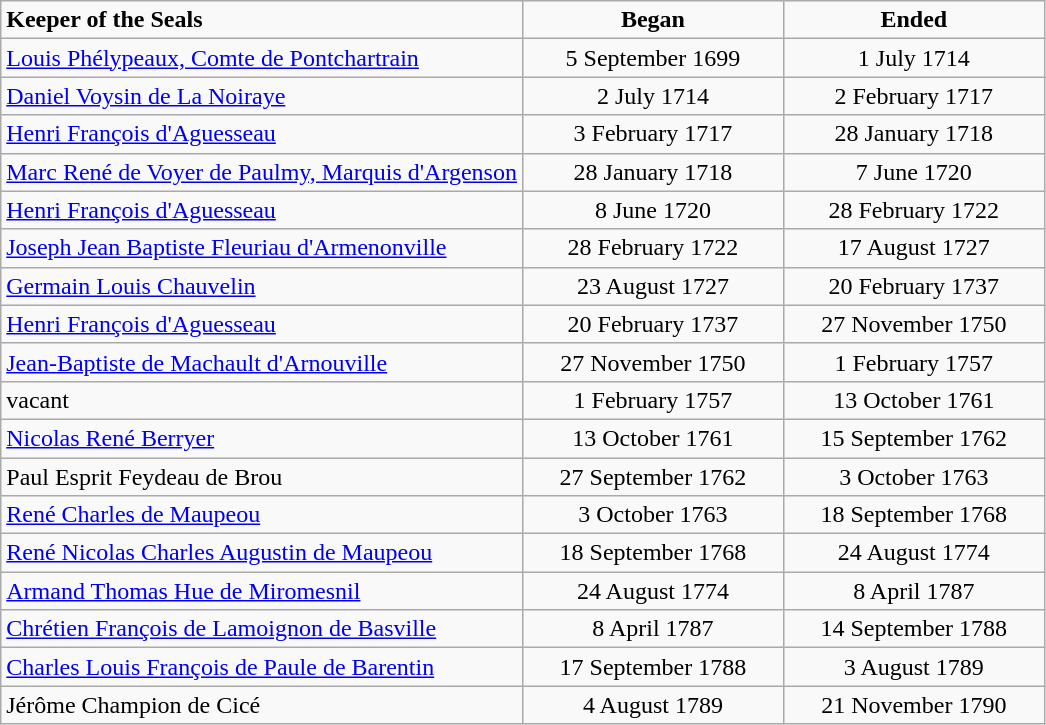<table class="wikitable" border="2" align="center">
<tr>
<td width="50%" align="left"><strong>Keeper of the Seals</strong></td>
<td width="25%" align="center"><strong>Began</strong></td>
<td width="25%" align="center"><strong>Ended</strong></td>
</tr>
<tr>
<td width="50%" align="left"><a href='#'>Louis Phélypeaux, Comte de Pontchartrain</a></td>
<td width="25%" align="center">5 September 1699</td>
<td width="25%" align="center">1 July 1714</td>
</tr>
<tr>
<td width="50%" align="left"><a href='#'>Daniel Voysin de La Noiraye</a></td>
<td width="25%" align="center">2 July 1714</td>
<td width="25%" align="center">2 February 1717</td>
</tr>
<tr>
<td width="50%" align="left"><a href='#'>Henri François d'Aguesseau</a></td>
<td width="25%" align="center">3 February 1717</td>
<td width="25%" align="center">28 January 1718</td>
</tr>
<tr>
<td width="50%" align="left"><a href='#'>Marc René de Voyer de Paulmy, Marquis d'Argenson</a></td>
<td width="25%" align="center">28 January 1718</td>
<td width="25%" align="center">7 June 1720</td>
</tr>
<tr>
<td width="50%" align="left"><a href='#'>Henri François d'Aguesseau</a></td>
<td width="25%" align="center">8 June 1720</td>
<td width="25%" align="center">28 February 1722</td>
</tr>
<tr>
<td width="50%" align="left"><a href='#'>Joseph Jean Baptiste Fleuriau d'Armenonville</a></td>
<td width="25%" align="center">28 February 1722</td>
<td width="25%" align="center">17 August 1727</td>
</tr>
<tr>
<td width="50%" align="left"><a href='#'>Germain Louis Chauvelin</a></td>
<td width="25%" align="center">23 August 1727</td>
<td width="25%" align="center">20 February 1737</td>
</tr>
<tr>
<td width="50%" align="left"><a href='#'>Henri François d'Aguesseau</a></td>
<td width="25%" align="center">20 February 1737</td>
<td width="25%" align="center">27 November 1750</td>
</tr>
<tr>
<td width="50%" align="left"><a href='#'>Jean-Baptiste de Machault d'Arnouville</a></td>
<td width="25%" align="center">27 November 1750</td>
<td width="25%" align="center">1 February 1757</td>
</tr>
<tr>
<td width="50%" align="left">vacant</td>
<td width="25%" align="center">1 February 1757</td>
<td width="25%" align="center">13 October 1761</td>
</tr>
<tr>
<td width="50%" align="left"><a href='#'>Nicolas René Berryer</a></td>
<td width="25%" align="center">13 October 1761</td>
<td width="25%" align="center">15 September 1762</td>
</tr>
<tr>
<td width="50%" align="left">Paul Esprit Feydeau de Brou</td>
<td width="25%" align="center">27 September 1762</td>
<td width="25%" align="center">3 October 1763</td>
</tr>
<tr>
<td width="50%" align="left"><a href='#'>René Charles de Maupeou</a></td>
<td width="25%" align="center">3 October 1763</td>
<td width="25%" align="center">18 September 1768</td>
</tr>
<tr>
<td width="50%" align="left"><a href='#'>René Nicolas Charles Augustin de Maupeou</a></td>
<td width="25%" align="center">18 September 1768</td>
<td width="25%" align="center">24 August 1774</td>
</tr>
<tr>
<td width="50%" align="left"><a href='#'>Armand Thomas Hue de Miromesnil</a></td>
<td width="25%" align="center">24 August 1774</td>
<td width="25%" align="center">8 April 1787</td>
</tr>
<tr>
<td width="50%" align="left"><a href='#'>Chrétien François de Lamoignon de Basville</a></td>
<td width="25%" align="center">8 April 1787</td>
<td width="25%" align="center">14 September 1788</td>
</tr>
<tr>
<td width="50%" align="left"><a href='#'>Charles Louis François de Paule de Barentin</a></td>
<td width="25%" align="center">17 September 1788</td>
<td width="25%" align="center">3 August 1789</td>
</tr>
<tr>
<td width="50%" align="left">Jérôme Champion de Cicé</td>
<td width="25%" align="center">4 August 1789</td>
<td width="25%" align="center">21 November 1790</td>
</tr>
</table>
